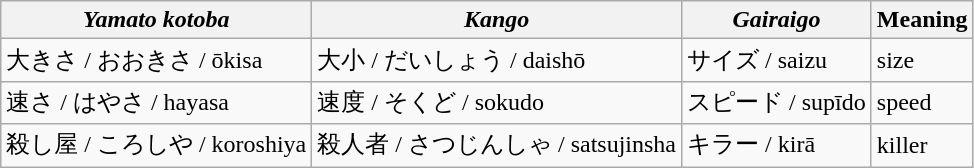<table class="wikitable">
<tr>
<th><em>Yamato kotoba</em></th>
<th><em>Kango</em></th>
<th><em>Gairaigo</em></th>
<th>Meaning</th>
</tr>
<tr>
<td>大きさ / おおきさ / ōkisa</td>
<td>大小 / だいしょう / daishō</td>
<td>サイズ / saizu</td>
<td>size</td>
</tr>
<tr>
<td>速さ / はやさ / hayasa</td>
<td>速度 / そくど / sokudo</td>
<td>スピード / supīdo</td>
<td>speed</td>
</tr>
<tr>
<td>殺し屋 / ころしや / koroshiya</td>
<td>殺人者 / さつじんしゃ / satsujinsha</td>
<td>キラー / kirā</td>
<td>killer</td>
</tr>
</table>
